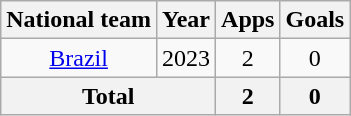<table class="wikitable" style="text-align: center;">
<tr>
<th>National team</th>
<th>Year</th>
<th>Apps</th>
<th>Goals</th>
</tr>
<tr>
<td><a href='#'>Brazil</a></td>
<td>2023</td>
<td>2</td>
<td>0</td>
</tr>
<tr>
<th colspan="2">Total</th>
<th>2</th>
<th>0</th>
</tr>
</table>
